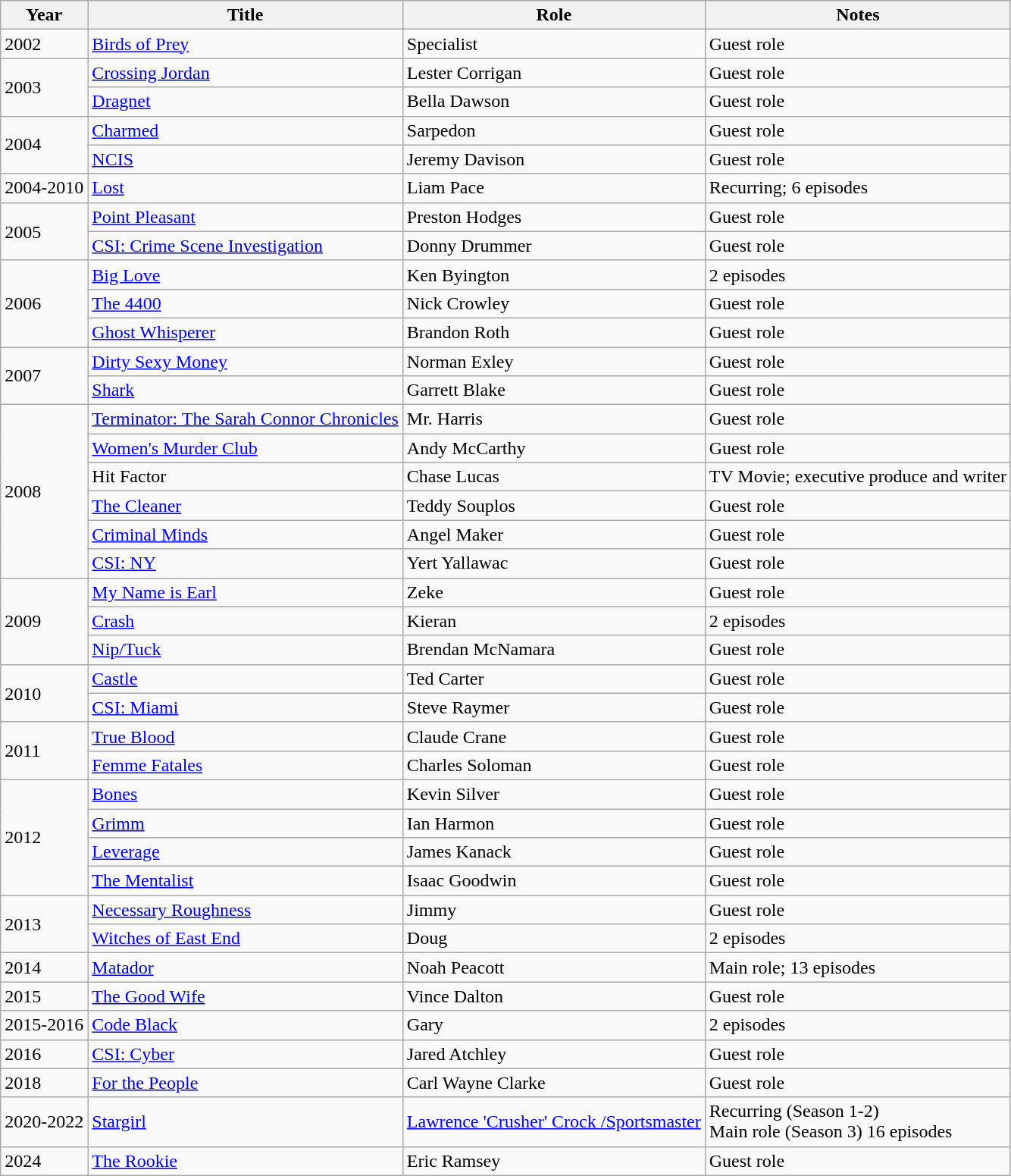<table class="wikitable sortable">
<tr>
<th scope="col">Year</th>
<th scope="col">Title</th>
<th scope="col">Role</th>
<th class="unsortable" scope="col">Notes</th>
</tr>
<tr>
<td>2002</td>
<td><a href='#'>Birds of Prey</a></td>
<td>Specialist</td>
<td>Guest role</td>
</tr>
<tr>
<td rowspan="2">2003</td>
<td><a href='#'>Crossing Jordan</a></td>
<td>Lester Corrigan</td>
<td>Guest role</td>
</tr>
<tr>
<td><a href='#'>Dragnet</a></td>
<td>Bella Dawson</td>
<td>Guest role</td>
</tr>
<tr>
<td rowspan="2">2004</td>
<td><a href='#'>Charmed</a></td>
<td>Sarpedon</td>
<td>Guest role</td>
</tr>
<tr>
<td><a href='#'>NCIS</a></td>
<td>Jeremy Davison</td>
<td>Guest role</td>
</tr>
<tr>
<td>2004-2010</td>
<td><a href='#'>Lost</a></td>
<td>Liam Pace</td>
<td>Recurring; 6 episodes</td>
</tr>
<tr>
<td rowspan="2">2005</td>
<td><a href='#'>Point Pleasant</a></td>
<td>Preston Hodges</td>
<td>Guest role</td>
</tr>
<tr>
<td><a href='#'>CSI: Crime Scene Investigation</a></td>
<td>Donny Drummer</td>
<td>Guest role</td>
</tr>
<tr>
<td rowspan="3">2006</td>
<td><a href='#'>Big Love</a></td>
<td>Ken Byington</td>
<td>2 episodes</td>
</tr>
<tr>
<td><a href='#'>The 4400</a></td>
<td>Nick Crowley</td>
<td>Guest role</td>
</tr>
<tr>
<td><a href='#'>Ghost Whisperer</a></td>
<td>Brandon Roth</td>
<td>Guest role</td>
</tr>
<tr>
<td rowspan="2">2007</td>
<td><a href='#'>Dirty Sexy Money</a></td>
<td>Norman Exley</td>
<td>Guest role</td>
</tr>
<tr>
<td><a href='#'>Shark</a></td>
<td>Garrett Blake</td>
<td>Guest role</td>
</tr>
<tr>
<td rowspan="6">2008</td>
<td><a href='#'>Terminator: The Sarah Connor Chronicles</a></td>
<td>Mr. Harris</td>
<td>Guest role</td>
</tr>
<tr>
<td><a href='#'>Women's Murder Club</a></td>
<td>Andy McCarthy</td>
<td>Guest role</td>
</tr>
<tr>
<td>Hit Factor</td>
<td>Chase Lucas</td>
<td>TV Movie; executive produce and writer</td>
</tr>
<tr>
<td><a href='#'>The Cleaner</a></td>
<td>Teddy Souplos</td>
<td>Guest role</td>
</tr>
<tr>
<td><a href='#'>Criminal Minds</a></td>
<td>Angel Maker</td>
<td>Guest role</td>
</tr>
<tr>
<td><a href='#'>CSI: NY</a></td>
<td>Yert Yallawac</td>
<td>Guest role</td>
</tr>
<tr>
<td rowspan="3">2009</td>
<td><a href='#'>My Name is Earl</a></td>
<td>Zeke</td>
<td>Guest role</td>
</tr>
<tr>
<td><a href='#'>Crash</a></td>
<td>Kieran</td>
<td>2 episodes</td>
</tr>
<tr>
<td><a href='#'>Nip/Tuck</a></td>
<td>Brendan McNamara</td>
<td>Guest role</td>
</tr>
<tr>
<td rowspan="2">2010</td>
<td><a href='#'>Castle</a></td>
<td>Ted Carter</td>
<td>Guest role</td>
</tr>
<tr>
<td><a href='#'>CSI: Miami</a></td>
<td>Steve Raymer</td>
<td>Guest role</td>
</tr>
<tr>
<td rowspan="2">2011</td>
<td><a href='#'>True Blood</a></td>
<td>Claude Crane</td>
<td>Guest role</td>
</tr>
<tr>
<td><a href='#'>Femme Fatales</a></td>
<td>Charles Soloman</td>
<td>Guest role</td>
</tr>
<tr>
<td rowspan="4">2012</td>
<td><a href='#'>Bones</a></td>
<td>Kevin Silver</td>
<td>Guest role</td>
</tr>
<tr>
<td><a href='#'>Grimm</a></td>
<td>Ian Harmon</td>
<td>Guest role</td>
</tr>
<tr>
<td><a href='#'>Leverage</a></td>
<td>James Kanack</td>
<td>Guest role</td>
</tr>
<tr>
<td><a href='#'>The Mentalist</a></td>
<td>Isaac Goodwin</td>
<td>Guest role</td>
</tr>
<tr>
<td rowspan="2">2013</td>
<td><a href='#'>Necessary Roughness</a></td>
<td>Jimmy</td>
<td>Guest role</td>
</tr>
<tr>
<td><a href='#'>Witches of East End</a></td>
<td>Doug</td>
<td>2 episodes</td>
</tr>
<tr>
<td>2014</td>
<td><a href='#'>Matador</a></td>
<td>Noah Peacott</td>
<td>Main role; 13 episodes</td>
</tr>
<tr>
<td>2015</td>
<td><a href='#'>The Good Wife</a></td>
<td>Vince Dalton</td>
<td>Guest role</td>
</tr>
<tr>
<td>2015-2016</td>
<td><a href='#'>Code Black</a></td>
<td>Gary</td>
<td>2 episodes</td>
</tr>
<tr>
<td>2016</td>
<td><a href='#'>CSI: Cyber</a></td>
<td>Jared Atchley</td>
<td>Guest role</td>
</tr>
<tr>
<td>2018</td>
<td><a href='#'>For the People</a></td>
<td>Carl Wayne Clarke</td>
<td>Guest role</td>
</tr>
<tr>
<td>2020-2022</td>
<td><a href='#'>Stargirl</a></td>
<td><a href='#'>Lawrence 'Crusher' Crock /Sportsmaster</a></td>
<td>Recurring (Season 1-2)<br>Main role (Season 3)
16 episodes</td>
</tr>
<tr>
<td>2024</td>
<td><a href='#'>The Rookie</a></td>
<td>Eric Ramsey</td>
<td>Guest role</td>
</tr>
</table>
